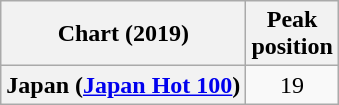<table class="wikitable sortable plainrowheaders" style="text-align:center;">
<tr>
<th scope="col">Chart (2019)</th>
<th scope="col">Peak<br>position</th>
</tr>
<tr>
<th scope="row">Japan (<a href='#'>Japan Hot 100</a>)</th>
<td>19</td>
</tr>
</table>
